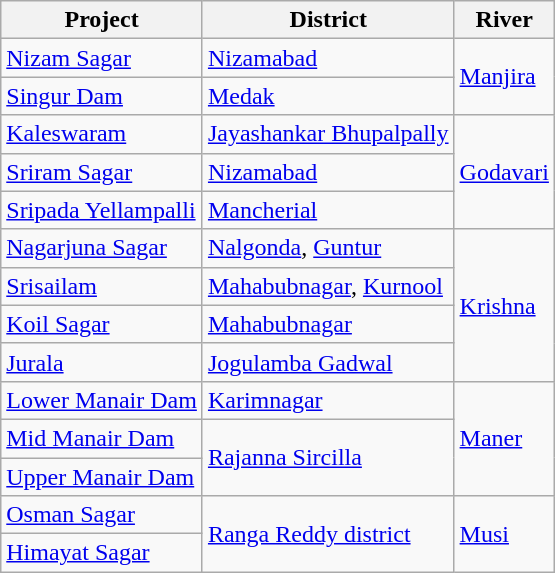<table class="wikitable sortable">
<tr>
<th>Project</th>
<th>District</th>
<th>River</th>
</tr>
<tr>
<td><a href='#'>Nizam Sagar</a></td>
<td><a href='#'>Nizamabad</a></td>
<td rowspan="2"><a href='#'>Manjira</a></td>
</tr>
<tr>
<td><a href='#'>Singur Dam</a></td>
<td><a href='#'>Medak</a></td>
</tr>
<tr>
<td><a href='#'>Kaleswaram</a></td>
<td><a href='#'>Jayashankar Bhupalpally</a></td>
<td rowspan="3"><a href='#'>Godavari</a></td>
</tr>
<tr>
<td><a href='#'>Sriram Sagar</a></td>
<td rowspan="1"><a href='#'>Nizamabad</a></td>
</tr>
<tr>
<td><a href='#'>Sripada Yellampalli</a></td>
<td><a href='#'>Mancherial</a></td>
</tr>
<tr>
<td><a href='#'>Nagarjuna Sagar</a></td>
<td><a href='#'>Nalgonda</a>, <a href='#'>Guntur</a></td>
<td rowspan="4"><a href='#'>Krishna</a></td>
</tr>
<tr>
<td><a href='#'>Srisailam</a></td>
<td><a href='#'>Mahabubnagar</a>, <a href='#'>Kurnool</a></td>
</tr>
<tr>
<td><a href='#'>Koil Sagar</a></td>
<td><a href='#'>Mahabubnagar</a></td>
</tr>
<tr>
<td><a href='#'>Jurala</a></td>
<td><a href='#'>Jogulamba Gadwal</a></td>
</tr>
<tr>
<td><a href='#'>Lower Manair Dam</a></td>
<td><a href='#'>Karimnagar</a></td>
<td rowspan="3"><a href='#'>Maner</a></td>
</tr>
<tr>
<td><a href='#'>Mid Manair Dam</a></td>
<td rowspan="2"><a href='#'>Rajanna Sircilla</a></td>
</tr>
<tr>
<td><a href='#'>Upper Manair Dam</a></td>
</tr>
<tr>
<td><a href='#'>Osman Sagar</a></td>
<td rowspan="2"><a href='#'>Ranga Reddy district</a></td>
<td rowspan="2"><a href='#'>Musi</a></td>
</tr>
<tr>
<td><a href='#'>Himayat Sagar</a></td>
</tr>
</table>
